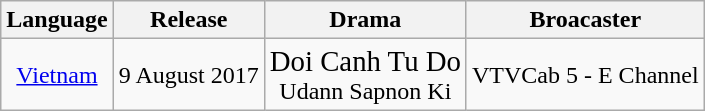<table class="wikitable" style="text-align:center;">
<tr>
<th>Language</th>
<th>Release</th>
<th>Drama</th>
<th>Broacaster</th>
</tr>
<tr>
<td><a href='#'>Vietnam</a></td>
<td>9 August 2017</td>
<td><big>Doi Canh Tu Do</big><br>Udann Sapnon Ki</td>
<td>VTVCab 5 - E Channel</td>
</tr>
</table>
